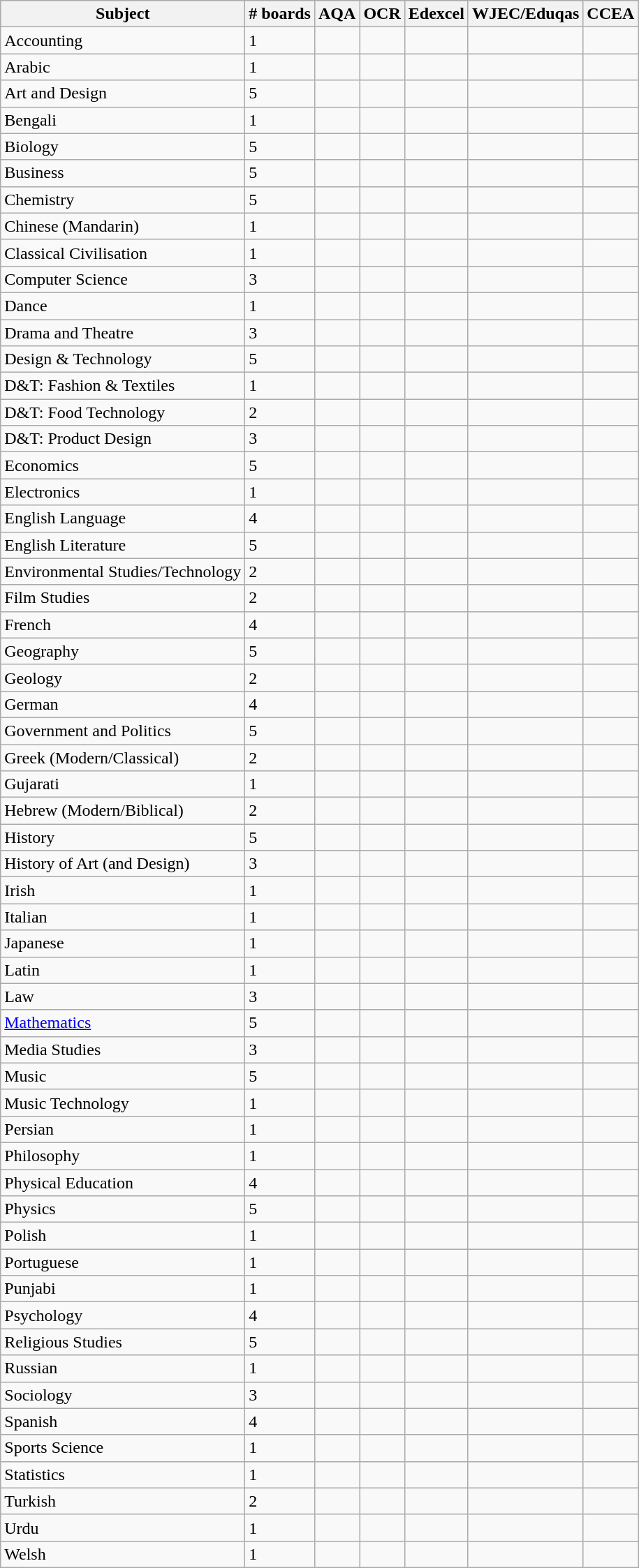<table class="wikitable collapsible collapsed sortable">
<tr>
<th>Subject</th>
<th width="auto"># boards</th>
<th width="auto">AQA</th>
<th width="auto">OCR</th>
<th width="auto">Edexcel</th>
<th width="auto">WJEC/Eduqas</th>
<th width="auto">CCEA</th>
</tr>
<tr>
<td>Accounting</td>
<td>1</td>
<td></td>
<td></td>
<td></td>
<td></td>
<td></td>
</tr>
<tr>
<td>Arabic</td>
<td>1</td>
<td></td>
<td></td>
<td></td>
<td></td>
<td></td>
</tr>
<tr>
<td>Art and Design</td>
<td>5</td>
<td></td>
<td></td>
<td></td>
<td></td>
<td></td>
</tr>
<tr>
<td>Bengali</td>
<td>1</td>
<td></td>
<td></td>
<td></td>
<td></td>
<td></td>
</tr>
<tr>
<td>Biology</td>
<td>5</td>
<td></td>
<td></td>
<td></td>
<td></td>
<td></td>
</tr>
<tr>
<td>Business</td>
<td>5</td>
<td></td>
<td></td>
<td></td>
<td></td>
<td></td>
</tr>
<tr>
<td>Chemistry</td>
<td>5</td>
<td></td>
<td></td>
<td></td>
<td></td>
<td></td>
</tr>
<tr>
<td>Chinese (Mandarin)</td>
<td>1</td>
<td></td>
<td></td>
<td></td>
<td></td>
<td></td>
</tr>
<tr>
<td>Classical Civilisation</td>
<td>1</td>
<td></td>
<td></td>
<td></td>
<td></td>
<td></td>
</tr>
<tr>
<td>Computer Science</td>
<td>3</td>
<td></td>
<td></td>
<td></td>
<td></td>
<td></td>
</tr>
<tr>
<td>Dance</td>
<td>1</td>
<td></td>
<td></td>
<td></td>
<td></td>
<td></td>
</tr>
<tr>
<td>Drama and Theatre</td>
<td>3</td>
<td></td>
<td></td>
<td></td>
<td></td>
<td></td>
</tr>
<tr>
<td>Design & Technology</td>
<td>5</td>
<td></td>
<td></td>
<td></td>
<td></td>
<td></td>
</tr>
<tr>
<td>D&T: Fashion & Textiles</td>
<td>1</td>
<td></td>
<td></td>
<td></td>
<td></td>
<td></td>
</tr>
<tr>
<td>D&T: Food Technology</td>
<td>2</td>
<td></td>
<td></td>
<td></td>
<td></td>
<td></td>
</tr>
<tr>
<td>D&T: Product Design</td>
<td>3</td>
<td></td>
<td></td>
<td></td>
<td></td>
<td></td>
</tr>
<tr>
<td>Economics</td>
<td>5</td>
<td></td>
<td></td>
<td></td>
<td></td>
<td></td>
</tr>
<tr>
<td>Electronics</td>
<td>1</td>
<td></td>
<td></td>
<td></td>
<td></td>
<td></td>
</tr>
<tr>
<td>English Language</td>
<td>4</td>
<td></td>
<td></td>
<td></td>
<td></td>
<td></td>
</tr>
<tr>
<td>English Literature</td>
<td>5</td>
<td></td>
<td></td>
<td></td>
<td></td>
<td></td>
</tr>
<tr>
<td>Environmental Studies/Technology</td>
<td>2</td>
<td></td>
<td></td>
<td></td>
<td></td>
<td></td>
</tr>
<tr>
<td>Film Studies</td>
<td>2</td>
<td></td>
<td></td>
<td></td>
<td></td>
<td></td>
</tr>
<tr>
<td>French</td>
<td>4</td>
<td></td>
<td></td>
<td></td>
<td></td>
<td></td>
</tr>
<tr>
<td>Geography</td>
<td>5</td>
<td></td>
<td></td>
<td></td>
<td></td>
<td></td>
</tr>
<tr>
<td>Geology</td>
<td>2</td>
<td></td>
<td></td>
<td></td>
<td></td>
<td></td>
</tr>
<tr>
<td>German</td>
<td>4</td>
<td></td>
<td></td>
<td></td>
<td></td>
<td></td>
</tr>
<tr>
<td>Government and Politics</td>
<td>5</td>
<td></td>
<td></td>
<td></td>
<td></td>
<td></td>
</tr>
<tr>
<td>Greek (Modern/Classical)</td>
<td>2</td>
<td></td>
<td></td>
<td></td>
<td></td>
<td></td>
</tr>
<tr>
<td>Gujarati</td>
<td>1</td>
<td></td>
<td></td>
<td></td>
<td></td>
<td></td>
</tr>
<tr>
<td>Hebrew (Modern/Biblical)</td>
<td>2</td>
<td></td>
<td></td>
<td></td>
<td></td>
<td></td>
</tr>
<tr>
<td>History</td>
<td>5</td>
<td></td>
<td></td>
<td></td>
<td></td>
<td></td>
</tr>
<tr>
<td>History of Art (and Design)</td>
<td>3</td>
<td></td>
<td></td>
<td></td>
<td></td>
<td></td>
</tr>
<tr>
<td>Irish</td>
<td>1</td>
<td></td>
<td></td>
<td></td>
<td></td>
<td></td>
</tr>
<tr>
<td>Italian</td>
<td>1</td>
<td></td>
<td></td>
<td></td>
<td></td>
<td></td>
</tr>
<tr>
<td>Japanese</td>
<td>1</td>
<td></td>
<td></td>
<td></td>
<td></td>
<td></td>
</tr>
<tr>
<td>Latin</td>
<td>1</td>
<td></td>
<td></td>
<td></td>
<td></td>
<td></td>
</tr>
<tr>
<td>Law</td>
<td>3</td>
<td></td>
<td></td>
<td></td>
<td></td>
<td></td>
</tr>
<tr>
<td><a href='#'>Mathematics</a></td>
<td>5</td>
<td></td>
<td></td>
<td></td>
<td></td>
<td></td>
</tr>
<tr>
<td>Media Studies</td>
<td>3</td>
<td></td>
<td></td>
<td></td>
<td></td>
<td></td>
</tr>
<tr>
<td>Music</td>
<td>5</td>
<td></td>
<td></td>
<td></td>
<td></td>
<td></td>
</tr>
<tr>
<td>Music Technology</td>
<td>1</td>
<td></td>
<td></td>
<td></td>
<td></td>
<td></td>
</tr>
<tr>
<td>Persian</td>
<td>1</td>
<td></td>
<td></td>
<td></td>
<td></td>
<td></td>
</tr>
<tr>
<td>Philosophy</td>
<td>1</td>
<td></td>
<td></td>
<td></td>
<td></td>
<td></td>
</tr>
<tr>
<td>Physical Education</td>
<td>4</td>
<td></td>
<td></td>
<td></td>
<td></td>
<td></td>
</tr>
<tr>
<td>Physics</td>
<td>5</td>
<td></td>
<td></td>
<td></td>
<td></td>
<td></td>
</tr>
<tr>
<td>Polish</td>
<td>1</td>
<td></td>
<td></td>
<td></td>
<td></td>
<td></td>
</tr>
<tr>
<td>Portuguese</td>
<td>1</td>
<td></td>
<td></td>
<td></td>
<td></td>
<td></td>
</tr>
<tr>
<td>Punjabi</td>
<td>1</td>
<td></td>
<td></td>
<td></td>
<td></td>
<td></td>
</tr>
<tr>
<td>Psychology</td>
<td>4</td>
<td></td>
<td></td>
<td></td>
<td></td>
<td></td>
</tr>
<tr>
<td>Religious Studies</td>
<td>5</td>
<td></td>
<td></td>
<td></td>
<td></td>
<td></td>
</tr>
<tr>
<td>Russian</td>
<td>1</td>
<td></td>
<td></td>
<td></td>
<td></td>
<td></td>
</tr>
<tr>
<td>Sociology</td>
<td>3</td>
<td></td>
<td></td>
<td></td>
<td></td>
<td></td>
</tr>
<tr>
<td>Spanish</td>
<td>4</td>
<td></td>
<td></td>
<td></td>
<td></td>
<td></td>
</tr>
<tr>
<td>Sports Science</td>
<td>1</td>
<td></td>
<td></td>
<td></td>
<td></td>
<td></td>
</tr>
<tr>
<td>Statistics</td>
<td>1</td>
<td></td>
<td></td>
<td></td>
<td></td>
<td></td>
</tr>
<tr>
<td>Turkish</td>
<td>2</td>
<td></td>
<td></td>
<td></td>
<td></td>
<td></td>
</tr>
<tr>
<td>Urdu</td>
<td>1</td>
<td></td>
<td></td>
<td></td>
<td></td>
<td></td>
</tr>
<tr>
<td>Welsh</td>
<td>1</td>
<td></td>
<td></td>
<td></td>
<td></td>
<td></td>
</tr>
</table>
